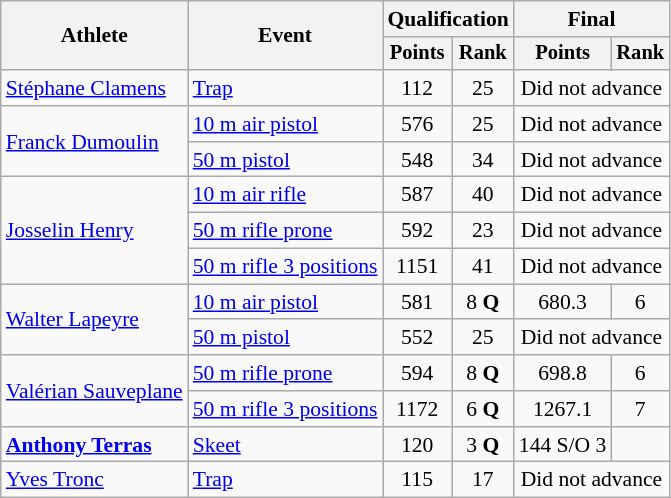<table class="wikitable" style="font-size:90%">
<tr>
<th rowspan="2">Athlete</th>
<th rowspan="2">Event</th>
<th colspan=2>Qualification</th>
<th colspan=2>Final</th>
</tr>
<tr style="font-size:95%">
<th>Points</th>
<th>Rank</th>
<th>Points</th>
<th>Rank</th>
</tr>
<tr align=center>
<td align=left><a href='#'>Stéphane Clamens</a></td>
<td align=left><a href='#'>Trap</a></td>
<td>112</td>
<td>25</td>
<td colspan=2>Did not advance</td>
</tr>
<tr align=center>
<td align=left rowspan=2><a href='#'>Franck Dumoulin</a></td>
<td align=left><a href='#'>10 m air pistol</a></td>
<td>576</td>
<td>25</td>
<td colspan=2>Did not advance</td>
</tr>
<tr align=center>
<td align=left><a href='#'>50 m pistol</a></td>
<td>548</td>
<td>34</td>
<td colspan=2>Did not advance</td>
</tr>
<tr align=center>
<td align=left rowspan=3><a href='#'>Josselin Henry</a></td>
<td align=left><a href='#'>10 m air rifle</a></td>
<td>587</td>
<td>40</td>
<td colspan=2>Did not advance</td>
</tr>
<tr align=center>
<td align=left><a href='#'>50 m rifle prone</a></td>
<td>592</td>
<td>23</td>
<td colspan=2>Did not advance</td>
</tr>
<tr align=center>
<td align=left><a href='#'>50 m rifle 3 positions</a></td>
<td>1151</td>
<td>41</td>
<td colspan=2>Did not advance</td>
</tr>
<tr align=center>
<td align=left rowspan=2><a href='#'>Walter Lapeyre</a></td>
<td align=left><a href='#'>10 m air pistol</a></td>
<td>581</td>
<td>8 <strong>Q</strong></td>
<td>680.3</td>
<td>6</td>
</tr>
<tr align=center>
<td align=left><a href='#'>50 m pistol</a></td>
<td>552</td>
<td>25</td>
<td colspan=2>Did not advance</td>
</tr>
<tr align=center>
<td align=left rowspan=2><a href='#'>Valérian Sauveplane</a></td>
<td align=left><a href='#'>50 m rifle prone</a></td>
<td>594</td>
<td>8 <strong>Q</strong></td>
<td>698.8</td>
<td>6</td>
</tr>
<tr align=center>
<td align=left><a href='#'>50 m rifle 3 positions</a></td>
<td>1172</td>
<td>6 <strong>Q</strong></td>
<td>1267.1</td>
<td>7</td>
</tr>
<tr align=center>
<td align=left><strong><a href='#'>Anthony Terras</a></strong></td>
<td align=left><a href='#'>Skeet</a></td>
<td>120</td>
<td>3 <strong>Q</strong></td>
<td>144 S/O 3</td>
<td></td>
</tr>
<tr align=center>
<td align=left><a href='#'>Yves Tronc</a></td>
<td align=left><a href='#'>Trap</a></td>
<td>115</td>
<td>17</td>
<td colspan=2>Did not advance</td>
</tr>
</table>
